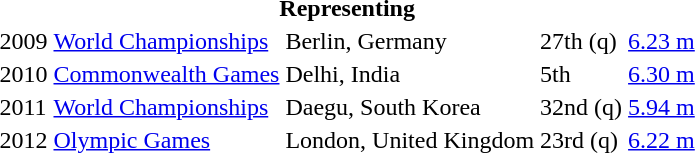<table>
<tr>
<th colspan="5">Representing </th>
</tr>
<tr>
<td>2009</td>
<td><a href='#'>World Championships</a></td>
<td>Berlin, Germany</td>
<td>27th (q)</td>
<td><a href='#'>6.23 m</a></td>
</tr>
<tr>
<td>2010</td>
<td><a href='#'>Commonwealth Games</a></td>
<td>Delhi, India</td>
<td>5th</td>
<td><a href='#'>6.30 m</a></td>
</tr>
<tr>
<td>2011</td>
<td><a href='#'>World Championships</a></td>
<td>Daegu, South Korea</td>
<td>32nd (q)</td>
<td><a href='#'>5.94 m</a></td>
</tr>
<tr>
<td>2012</td>
<td><a href='#'>Olympic Games</a></td>
<td>London, United Kingdom</td>
<td>23rd (q)</td>
<td><a href='#'>6.22 m</a></td>
</tr>
</table>
